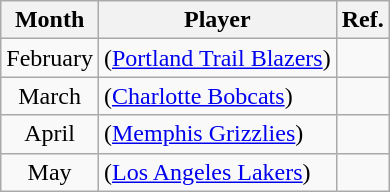<table class="wikitable sortable" border="1">
<tr>
<th>Month</th>
<th>Player</th>
<th class=unsortable>Ref.</th>
</tr>
<tr>
<td align=center>February</td>
<td> (<a href='#'>Portland Trail Blazers</a>)</td>
<td align=center></td>
</tr>
<tr>
<td align=center>March</td>
<td> (<a href='#'>Charlotte Bobcats</a>)</td>
<td align=center></td>
</tr>
<tr>
<td align=center>April</td>
<td> (<a href='#'>Memphis Grizzlies</a>)</td>
<td align=center></td>
</tr>
<tr>
<td align=center>May</td>
<td> (<a href='#'>Los Angeles Lakers</a>)</td>
<td align=center></td>
</tr>
</table>
